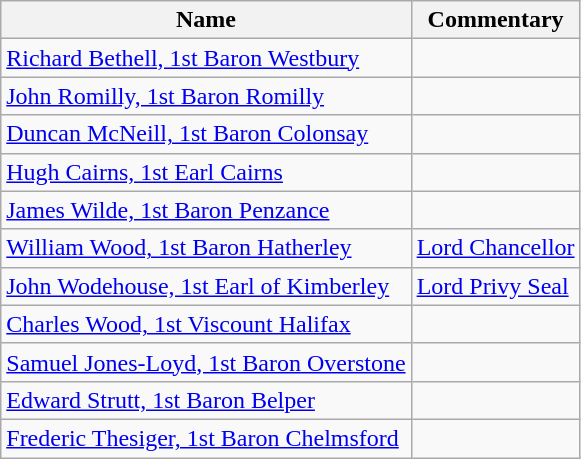<table class="wikitable">
<tr>
<th>Name</th>
<th>Commentary</th>
</tr>
<tr>
<td><a href='#'>Richard Bethell, 1st Baron Westbury</a></td>
<td></td>
</tr>
<tr>
<td><a href='#'>John Romilly, 1st Baron Romilly</a></td>
<td></td>
</tr>
<tr>
<td><a href='#'>Duncan McNeill, 1st Baron Colonsay</a></td>
<td></td>
</tr>
<tr>
<td><a href='#'>Hugh Cairns, 1st Earl Cairns</a></td>
<td></td>
</tr>
<tr>
<td><a href='#'>James Wilde, 1st Baron Penzance</a></td>
<td></td>
</tr>
<tr>
<td><a href='#'>William Wood, 1st Baron Hatherley</a></td>
<td><a href='#'>Lord Chancellor</a></td>
</tr>
<tr>
<td><a href='#'>John Wodehouse, 1st Earl of Kimberley</a></td>
<td><a href='#'>Lord Privy Seal</a></td>
</tr>
<tr>
<td><a href='#'>Charles Wood, 1st Viscount Halifax</a></td>
<td></td>
</tr>
<tr>
<td><a href='#'>Samuel Jones-Loyd, 1st Baron Overstone</a></td>
<td></td>
</tr>
<tr>
<td><a href='#'>Edward Strutt, 1st Baron Belper</a></td>
<td></td>
</tr>
<tr>
<td><a href='#'>Frederic Thesiger, 1st Baron Chelmsford</a></td>
<td></td>
</tr>
</table>
